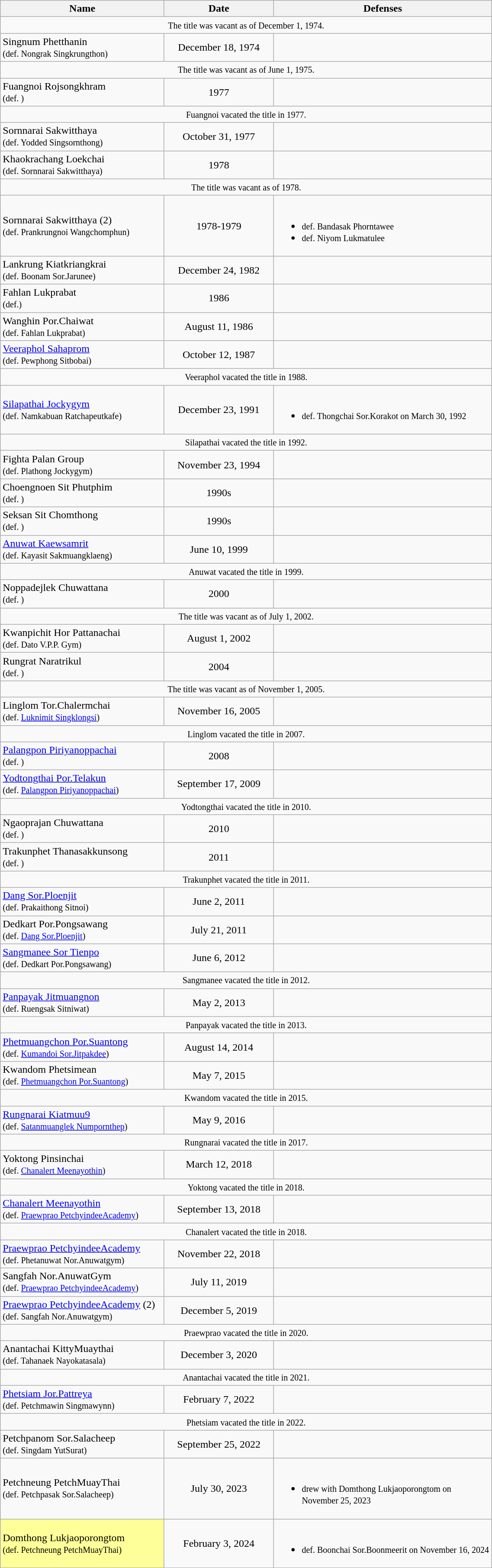<table class="wikitable" width=60%>
<tr>
<th width=30%>Name</th>
<th width=20%>Date</th>
<th width=40%>Defenses</th>
</tr>
<tr>
<td colspan=4 align=center><small>The title was vacant as of December 1, 1974.</small></td>
</tr>
<tr>
<td align=left> Singnum Phetthanin <br><small>(def. Nongrak Singkrungthon)</small></td>
<td align=center>December 18, 1974</td>
<td></td>
</tr>
<tr>
<td colspan=4 align=center><small>The title was vacant as of June 1, 1975.</small></td>
</tr>
<tr>
<td align=left> Fuangnoi Rojsongkhram <br><small>(def. )</small></td>
<td align=center>1977</td>
<td></td>
</tr>
<tr>
<td colspan=4 align=center><small>Fuangnoi vacated the title in 1977.</small></td>
</tr>
<tr>
<td align=left> Sornnarai Sakwitthaya <br><small>(def. Yodded Singsornthong)</small></td>
<td align=center>October 31, 1977</td>
<td></td>
</tr>
<tr>
<td align=left> Khaokrachang Loekchai<br><small>(def. Sornnarai Sakwitthaya)</small></td>
<td align=center>1978</td>
<td></td>
</tr>
<tr>
<td colspan=4 align=center><small>The title was vacant as of 1978.</small></td>
</tr>
<tr>
<td align=left> Sornnarai Sakwitthaya (2)<br><small>(def. Prankrungnoi Wangchomphun)</small></td>
<td align=center>1978-1979</td>
<td><br><ul><li><small>def. Bandasak Phorntawee</small></li><li><small>def. Niyom Lukmatulee</small></li></ul></td>
</tr>
<tr>
<td align=left> Lankrung Kiatkriangkrai <br><small>(def. Boonam Sor.Jarunee)</small></td>
<td align=center>December 24, 1982</td>
<td></td>
</tr>
<tr>
<td align=left> Fahlan Lukprabat <br><small>(def.)</small></td>
<td align=center>1986</td>
<td></td>
</tr>
<tr>
<td align=left> Wanghin Por.Chaiwat <br><small>(def. Fahlan Lukprabat)</small></td>
<td align=center>August 11, 1986</td>
<td></td>
</tr>
<tr>
<td align=left> <a href='#'>Veeraphol Sahaprom</a> <br><small>(def. Pewphong Sitbobai)</small></td>
<td align=center>October 12, 1987</td>
<td></td>
</tr>
<tr>
<td colspan=4 align=center><small>Veeraphol vacated the title in 1988.</small></td>
</tr>
<tr>
<td align=left> <a href='#'>Silapathai Jockygym</a><br><small>(def. Namkabuan Ratchapeutkafe)</small></td>
<td align=center>December 23, 1991</td>
<td><br><ul><li><small>def. Thongchai Sor.Korakot on March 30, 1992</small></li></ul></td>
</tr>
<tr>
<td colspan=4 align=center><small>Silapathai vacated the title in 1992.</small></td>
</tr>
<tr>
<td align=left> Fighta Palan Group<br><small>(def. Plathong Jockygym)</small></td>
<td align=center>November 23, 1994</td>
<td></td>
</tr>
<tr>
<td align=left> Choengnoen Sit Phutphim<br><small>(def. )</small></td>
<td align=center>1990s</td>
<td></td>
</tr>
<tr>
<td align=left> Seksan Sit Chomthong<br><small>(def. )</small></td>
<td align=center>1990s</td>
<td></td>
</tr>
<tr>
<td align=left> <a href='#'>Anuwat Kaewsamrit</a><br><small>(def. Kayasit Sakmuangklaeng)</small></td>
<td align=center>June 10, 1999</td>
<td></td>
</tr>
<tr>
<td colspan=4 align=center><small>Anuwat vacated the title in 1999.</small></td>
</tr>
<tr>
<td align=left> Noppadejlek Chuwattana <br><small>(def. )</small></td>
<td align=center>2000</td>
<td></td>
</tr>
<tr>
<td colspan=4 align=center><small>The title was vacant as of July 1, 2002.</small></td>
</tr>
<tr>
<td align=left> Kwanpichit Hor Pattanachai<br><small>(def. Dato V.P.P. Gym)</small></td>
<td align=center>August 1, 2002</td>
<td></td>
</tr>
<tr>
<td align=left> Rungrat Naratrikul<br><small>(def. )</small></td>
<td align=center>2004</td>
<td></td>
</tr>
<tr>
<td colspan=4 align=center><small>The title was vacant as of November 1, 2005.</small></td>
</tr>
<tr>
<td align=left> Linglom Tor.Chalermchai<br><small>(def. <a href='#'>Luknimit Singklongsi</a>)</small></td>
<td align=center>November 16, 2005</td>
<td></td>
</tr>
<tr>
<td colspan=4 align=center><small>Linglom vacated the title in 2007.</small></td>
</tr>
<tr>
<td align=left> <a href='#'>Palangpon Piriyanoppachai</a><br><small>(def. )</small></td>
<td align=center>2008</td>
<td></td>
</tr>
<tr>
<td align=left> <a href='#'>Yodtongthai Por.Telakun</a><br><small>(def. <a href='#'>Palangpon Piriyanoppachai</a>)</small></td>
<td align=center>September 17, 2009</td>
<td></td>
</tr>
<tr>
<td colspan=4 align=center><small>Yodtongthai vacated the title in 2010.</small></td>
</tr>
<tr>
<td align=left> Ngaoprajan Chuwattana<br><small>(def. )</small></td>
<td align=center>2010</td>
<td></td>
</tr>
<tr>
<td align=left> Trakunphet Thanasakkunsong <br><small>(def. )</small></td>
<td align=center>2011</td>
<td></td>
</tr>
<tr>
<td colspan=4 align=center><small>Trakunphet vacated the title in 2011.</small></td>
</tr>
<tr>
<td align=left> <a href='#'>Dang Sor.Ploenjit</a> <br><small>(def. Prakaithong Sitnoi)</small></td>
<td align=center>June 2, 2011</td>
<td></td>
</tr>
<tr>
<td align=left> Dedkart Por.Pongsawang<br><small>(def. <a href='#'>Dang Sor.Ploenjit</a>)</small></td>
<td align=center>July 21, 2011</td>
</tr>
<tr>
<td align=left> <a href='#'>Sangmanee Sor Tienpo</a><br><small>(def. Dedkart Por.Pongsawang)</small></td>
<td align=center>June 6, 2012</td>
<td></td>
</tr>
<tr>
<td colspan=4 align=center><small>Sangmanee vacated the title in 2012.</small></td>
</tr>
<tr>
<td align=left> <a href='#'>Panpayak Jitmuangnon</a><br><small>(def. Ruengsak Sitniwat)</small></td>
<td align=center>May 2, 2013</td>
<td></td>
</tr>
<tr>
<td colspan=4 align=center><small>Panpayak vacated the title in 2013.</small></td>
</tr>
<tr>
<td align=left> <a href='#'>Phetmuangchon Por.Suantong</a><br><small>(def. <a href='#'>Kumandoi Sor.Jitpakdee</a>)</small></td>
<td align=center>August 14, 2014</td>
<td></td>
</tr>
<tr>
<td align=left> Kwandom Phetsimean<br><small>(def. <a href='#'>Phetmuangchon Por.Suantong</a>)</small></td>
<td align=center>May 7, 2015</td>
<td></td>
</tr>
<tr>
<td colspan=4 align=center><small>Kwandom vacated the title in 2015.</small></td>
</tr>
<tr>
<td align=left> <a href='#'>Rungnarai Kiatmuu9</a><br><small>(def. <a href='#'>Satanmuanglek Numpornthep</a>)</small></td>
<td align=center>May 9, 2016</td>
<td></td>
</tr>
<tr>
<td colspan=4 align=center><small>Rungnarai vacated the title in 2017.</small></td>
</tr>
<tr>
<td align=left> Yoktong Pinsinchai<br><small>(def. <a href='#'>Chanalert Meenayothin</a>)</small></td>
<td align=center>March 12, 2018</td>
<td></td>
</tr>
<tr>
<td colspan=4 align=center><small>Yoktong vacated the title in 2018.</small></td>
</tr>
<tr>
<td align=left> <a href='#'>Chanalert Meenayothin</a><br><small>(def. <a href='#'>Praewprao PetchyindeeAcademy</a>)</small></td>
<td align=center>September 13, 2018</td>
<td></td>
</tr>
<tr>
<td colspan=4 align=center><small>Chanalert vacated the title in 2018.</small></td>
</tr>
<tr>
<td align=left> <a href='#'>Praewprao PetchyindeeAcademy</a><br><small>(def. Phetanuwat Nor.Anuwatgym)</small></td>
<td align=center>November 22, 2018</td>
<td></td>
</tr>
<tr>
<td align=left> Sangfah Nor.AnuwatGym<br><small>(def. <a href='#'>Praewprao PetchyindeeAcademy</a>)</small></td>
<td align=center>July 11, 2019</td>
<td></td>
</tr>
<tr>
<td align=left> <a href='#'>Praewprao PetchyindeeAcademy</a> (2)<br><small>(def. Sangfah Nor.Anuwatgym)</small></td>
<td align=center>December 5, 2019</td>
<td></td>
</tr>
<tr>
<td colspan=4 align=center><small>Praewprao vacated the title in 2020.</small></td>
</tr>
<tr>
<td align=left> Anantachai KittyMuaythai <br><small>(def. Tahanaek Nayokatasala)</small></td>
<td align=center>December 3, 2020</td>
<td></td>
</tr>
<tr>
<td colspan=4 align=center><small>Anantachai vacated the title in 2021.</small></td>
</tr>
<tr>
<td align=left> <a href='#'>Phetsiam Jor.Pattreya</a> <br><small>(def. Petchmawin Singmawynn)</small></td>
<td align=center>February 7, 2022</td>
<td></td>
</tr>
<tr>
<td colspan=4 align=center><small>Phetsiam vacated the title in 2022.</small></td>
</tr>
<tr>
<td align=left> Petchpanom Sor.Salacheep <br><small>(def. Singdam YutSurat)</small></td>
<td align=center>September 25, 2022</td>
<td></td>
</tr>
<tr>
<td align=left> Petchneung PetchMuayThai <br><small>(def. Petchpasak Sor.Salacheep)</small></td>
<td align=center>July 30, 2023</td>
<td><br><ul><li><small>drew with Domthong Lukjaoporongtom on November 25, 2023</small></li></ul></td>
</tr>
<tr>
<td align=left bgcolor="#FFFF99"> Domthong Lukjaoporongtom <br><small>(def. Petchneung PetchMuayThai)</small></td>
<td align=center>February 3, 2024</td>
<td><br><ul><li><small>def. Boonchai Sor.Boonmeerit on November 16, 2024</small></li></ul></td>
</tr>
<tr>
</tr>
</table>
